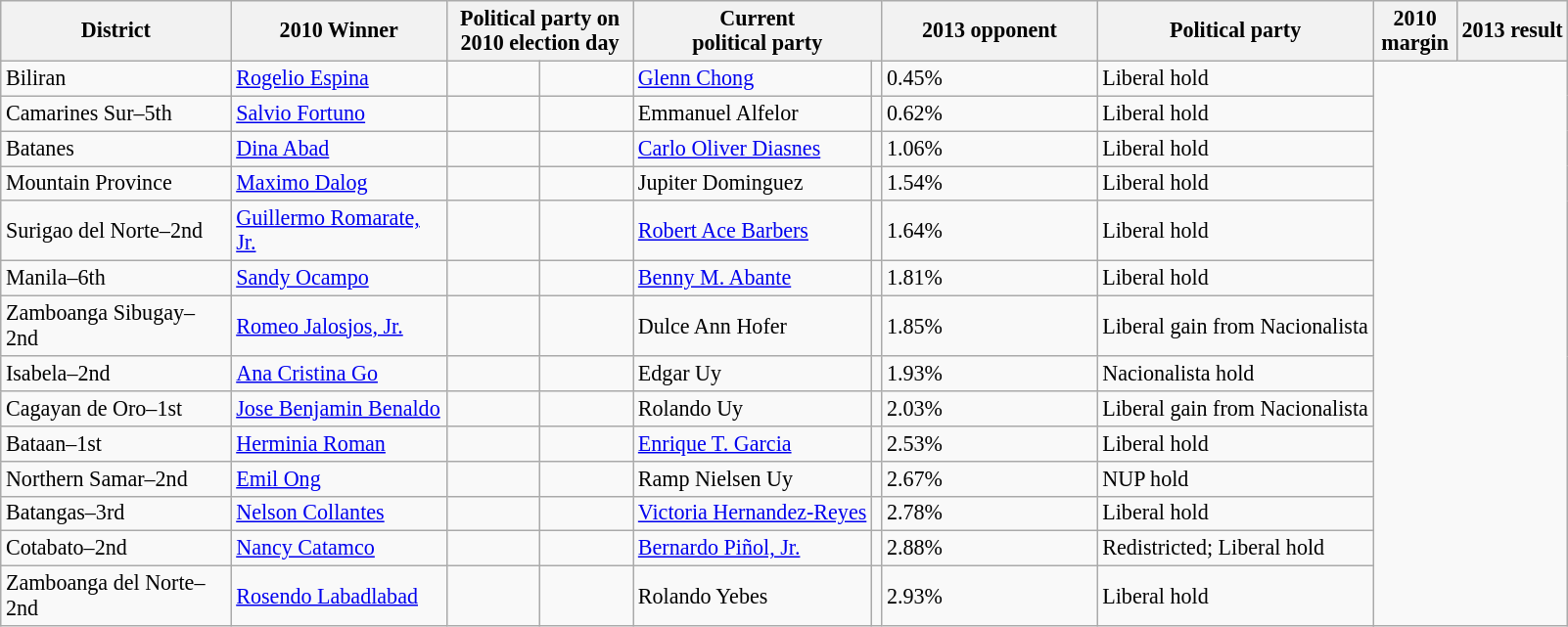<table class=wikitable style="font-size:92%;">
<tr>
<th width=150px>District</th>
<th width=140px>2010 Winner</th>
<th width=120px colspan=2>Political party on 2010 election day</th>
<th width=120px colspan=2>Current<br>political party</th>
<th width=140px>2013 opponent</th>
<th width=120px colspan=2>Political party</th>
<th width=50px>2010 margin</th>
<th>2013 result</th>
</tr>
<tr>
<td>Biliran</td>
<td><a href='#'>Rogelio Espina</a></td>
<td></td>
<td></td>
<td><a href='#'>Glenn Chong</a></td>
<td></td>
<td>0.45%</td>
<td>Liberal hold</td>
</tr>
<tr>
<td>Camarines Sur–5th</td>
<td><a href='#'>Salvio Fortuno</a></td>
<td></td>
<td></td>
<td>Emmanuel Alfelor</td>
<td></td>
<td>0.62%</td>
<td>Liberal hold</td>
</tr>
<tr>
<td>Batanes</td>
<td><a href='#'>Dina Abad</a></td>
<td></td>
<td></td>
<td><a href='#'>Carlo Oliver Diasnes</a></td>
<td></td>
<td>1.06%</td>
<td>Liberal hold</td>
</tr>
<tr>
<td>Mountain Province</td>
<td><a href='#'>Maximo Dalog</a></td>
<td></td>
<td></td>
<td>Jupiter Dominguez</td>
<td></td>
<td>1.54%</td>
<td>Liberal hold</td>
</tr>
<tr>
<td>Surigao del Norte–2nd</td>
<td><a href='#'>Guillermo Romarate, Jr.</a></td>
<td></td>
<td></td>
<td><a href='#'>Robert Ace Barbers</a></td>
<td></td>
<td>1.64%</td>
<td>Liberal hold</td>
</tr>
<tr>
<td>Manila–6th</td>
<td><a href='#'>Sandy Ocampo</a></td>
<td></td>
<td></td>
<td><a href='#'>Benny M. Abante</a></td>
<td></td>
<td>1.81%</td>
<td>Liberal hold</td>
</tr>
<tr>
<td>Zamboanga Sibugay–2nd</td>
<td><a href='#'>Romeo Jalosjos, Jr.</a></td>
<td></td>
<td></td>
<td>Dulce Ann Hofer</td>
<td></td>
<td>1.85%</td>
<td>Liberal gain from Nacionalista</td>
</tr>
<tr>
<td>Isabela–2nd</td>
<td><a href='#'>Ana Cristina Go</a></td>
<td></td>
<td></td>
<td>Edgar Uy</td>
<td></td>
<td>1.93%</td>
<td>Nacionalista hold</td>
</tr>
<tr>
<td>Cagayan de Oro–1st</td>
<td><a href='#'>Jose Benjamin Benaldo</a></td>
<td></td>
<td></td>
<td>Rolando Uy</td>
<td></td>
<td>2.03%</td>
<td>Liberal gain from Nacionalista</td>
</tr>
<tr>
<td>Bataan–1st</td>
<td><a href='#'>Herminia Roman</a></td>
<td></td>
<td></td>
<td><a href='#'>Enrique T. Garcia</a></td>
<td></td>
<td>2.53%</td>
<td>Liberal hold</td>
</tr>
<tr>
<td>Northern Samar–2nd</td>
<td><a href='#'>Emil Ong</a></td>
<td></td>
<td></td>
<td>Ramp Nielsen Uy</td>
<td></td>
<td>2.67%</td>
<td>NUP hold</td>
</tr>
<tr>
<td>Batangas–3rd</td>
<td><a href='#'>Nelson Collantes</a></td>
<td></td>
<td></td>
<td><a href='#'>Victoria Hernandez-Reyes</a></td>
<td></td>
<td>2.78%</td>
<td>Liberal hold</td>
</tr>
<tr>
<td>Cotabato–2nd</td>
<td><a href='#'>Nancy Catamco</a></td>
<td></td>
<td></td>
<td><a href='#'>Bernardo Piñol, Jr.</a></td>
<td></td>
<td>2.88%</td>
<td>Redistricted; Liberal hold</td>
</tr>
<tr>
<td>Zamboanga del Norte–2nd</td>
<td><a href='#'>Rosendo Labadlabad</a></td>
<td></td>
<td></td>
<td>Rolando Yebes</td>
<td></td>
<td>2.93%</td>
<td>Liberal hold</td>
</tr>
</table>
